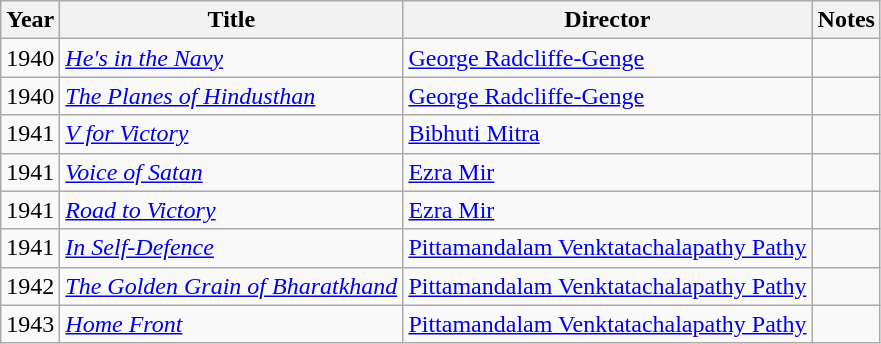<table class="wikitable">
<tr>
<th>Year</th>
<th>Title</th>
<th>Director</th>
<th>Notes</th>
</tr>
<tr>
<td>1940</td>
<td><em><a href='#'>He's in the Navy</a></em></td>
<td><a href='#'>George Radcliffe-Genge</a></td>
<td></td>
</tr>
<tr>
<td>1940</td>
<td><em><a href='#'>The Planes of Hindusthan</a></em></td>
<td><a href='#'>George Radcliffe-Genge</a></td>
<td></td>
</tr>
<tr>
<td>1941</td>
<td><em><a href='#'>V for Victory</a></em></td>
<td><a href='#'>Bibhuti Mitra</a></td>
<td></td>
</tr>
<tr>
<td>1941</td>
<td><em><a href='#'>Voice of Satan</a></em></td>
<td><a href='#'>Ezra Mir</a></td>
<td></td>
</tr>
<tr>
<td>1941</td>
<td><em><a href='#'>Road to Victory</a></em></td>
<td><a href='#'>Ezra Mir</a></td>
<td></td>
</tr>
<tr>
<td>1941</td>
<td><em><a href='#'>In Self-Defence</a></em></td>
<td><a href='#'>Pittamandalam Venktatachalapathy Pathy</a></td>
<td></td>
</tr>
<tr>
<td>1942</td>
<td><em><a href='#'>The Golden Grain of Bharatkhand</a></em></td>
<td><a href='#'>Pittamandalam Venktatachalapathy Pathy</a></td>
<td></td>
</tr>
<tr>
<td>1943</td>
<td><em><a href='#'>Home Front</a></em></td>
<td><a href='#'>Pittamandalam Venktatachalapathy Pathy</a></td>
<td></td>
</tr>
</table>
